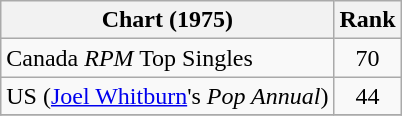<table class="wikitable sortable">
<tr>
<th align="left">Chart (1975)</th>
<th style="text-align:center;">Rank</th>
</tr>
<tr>
<td>Canada <em>RPM</em> Top Singles</td>
<td style="text-align:center;">70</td>
</tr>
<tr>
<td>US (<a href='#'>Joel Whitburn</a>'s <em>Pop Annual</em>)</td>
<td style="text-align:center;">44</td>
</tr>
<tr>
</tr>
</table>
